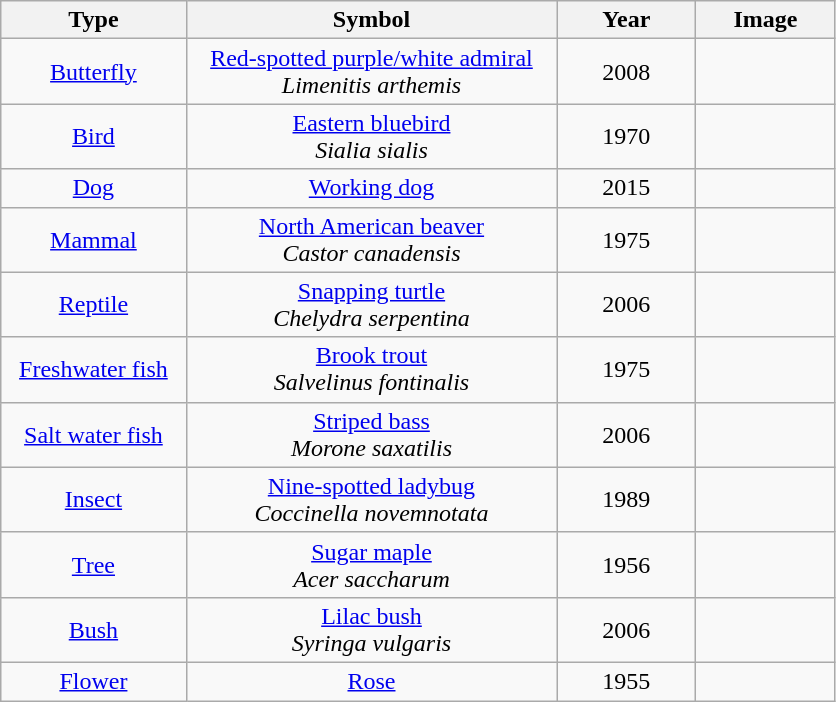<table class="wikitable">
<tr>
<th style="width:20%;">Type</th>
<th style="width:40%;">Symbol</th>
<th style="width:15%;">Year</th>
<th style="width:15%;">Image</th>
</tr>
<tr>
<td style="text-align:center;"><a href='#'>Butterfly</a></td>
<td style="text-align:center;"><a href='#'>Red-spotted purple/white admiral</a><br><em>Limenitis arthemis</em></td>
<td style="text-align:center;">2008</td>
<td style="text-align:center;"></td>
</tr>
<tr>
<td style="text-align:center;"><a href='#'>Bird</a></td>
<td style="text-align:center;"><a href='#'>Eastern bluebird</a><br><em>Sialia sialis</em></td>
<td style="text-align:center;">1970</td>
<td style="text-align:center;"></td>
</tr>
<tr>
<td style="text-align:center;"><a href='#'>Dog</a></td>
<td style="text-align:center;"><a href='#'>Working dog</a></td>
<td style="text-align:center;">2015</td>
<td style="text-align:center;"></td>
</tr>
<tr>
<td style="text-align:center;"><a href='#'>Mammal</a></td>
<td style="text-align:center;"><a href='#'>North American beaver</a><br><em>Castor canadensis</em></td>
<td style="text-align:center;">1975</td>
<td style="text-align:center;"></td>
</tr>
<tr>
<td style="text-align:center;"><a href='#'>Reptile</a></td>
<td style="text-align:center;"><a href='#'>Snapping turtle</a><br><em>Chelydra serpentina</em></td>
<td style="text-align:center;">2006</td>
<td style="text-align:center;"></td>
</tr>
<tr>
<td style="text-align:center;"><a href='#'>Freshwater fish</a></td>
<td style="text-align:center;"><a href='#'>Brook trout</a><br><em>Salvelinus fontinalis</em></td>
<td style="text-align:center;">1975</td>
<td style="text-align:center;"></td>
</tr>
<tr>
<td style="text-align:center;"><a href='#'>Salt water fish</a></td>
<td style="text-align:center;"><a href='#'>Striped bass</a><br><em>Morone saxatilis</em></td>
<td style="text-align:center;">2006</td>
<td style="text-align:center;"></td>
</tr>
<tr>
<td style="text-align:center;"><a href='#'>Insect</a></td>
<td style="text-align:center;"><a href='#'>Nine-spotted ladybug</a><br><em>Coccinella novemnotata</em></td>
<td style="text-align:center;">1989</td>
<td style="text-align:center;"></td>
</tr>
<tr>
<td style="text-align:center;"><a href='#'>Tree</a></td>
<td style="text-align:center;"><a href='#'>Sugar maple</a><br><em>Acer saccharum</em></td>
<td style="text-align:center;">1956</td>
<td style="text-align:center;"></td>
</tr>
<tr>
<td style="text-align:center;"><a href='#'>Bush</a></td>
<td style="text-align:center;"><a href='#'>Lilac bush</a><br><em>Syringa vulgaris</em></td>
<td style="text-align:center;">2006</td>
<td style="text-align:center;"></td>
</tr>
<tr>
<td style="text-align:center;"><a href='#'>Flower</a></td>
<td style="text-align:center;"><a href='#'>Rose</a></td>
<td style="text-align:center;">1955</td>
<td style="text-align:center;"></td>
</tr>
</table>
